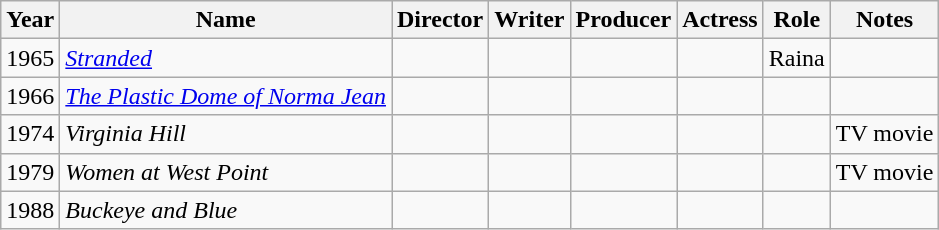<table class="wikitable sortable">
<tr>
<th>Year</th>
<th>Name</th>
<th>Director</th>
<th>Writer</th>
<th>Producer</th>
<th>Actress</th>
<th>Role</th>
<th>Notes</th>
</tr>
<tr>
<td>1965</td>
<td><em><a href='#'>Stranded</a></em></td>
<td></td>
<td></td>
<td></td>
<td></td>
<td>Raina</td>
<td></td>
</tr>
<tr>
<td>1966</td>
<td><em><a href='#'>The Plastic Dome of Norma Jean</a></em></td>
<td></td>
<td></td>
<td></td>
<td></td>
<td></td>
<td></td>
</tr>
<tr>
<td>1974</td>
<td><em>Virginia Hill</em></td>
<td></td>
<td></td>
<td></td>
<td></td>
<td></td>
<td>TV movie</td>
</tr>
<tr>
<td>1979</td>
<td><em>Women at West Point</em></td>
<td></td>
<td></td>
<td></td>
<td></td>
<td></td>
<td>TV movie</td>
</tr>
<tr>
<td>1988</td>
<td><em>Buckeye and Blue</em></td>
<td></td>
<td></td>
<td></td>
<td></td>
<td></td>
<td></td>
</tr>
</table>
